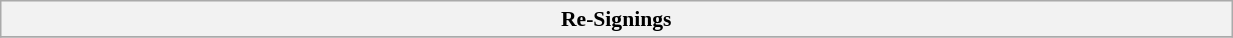<table class="wikitable" width="65%" style="font-size:90%">
<tr bgcolor="#efefef">
<th colspan=11>Re-Signings</th>
</tr>
<tr bgcolor="#efefef">
</tr>
</table>
